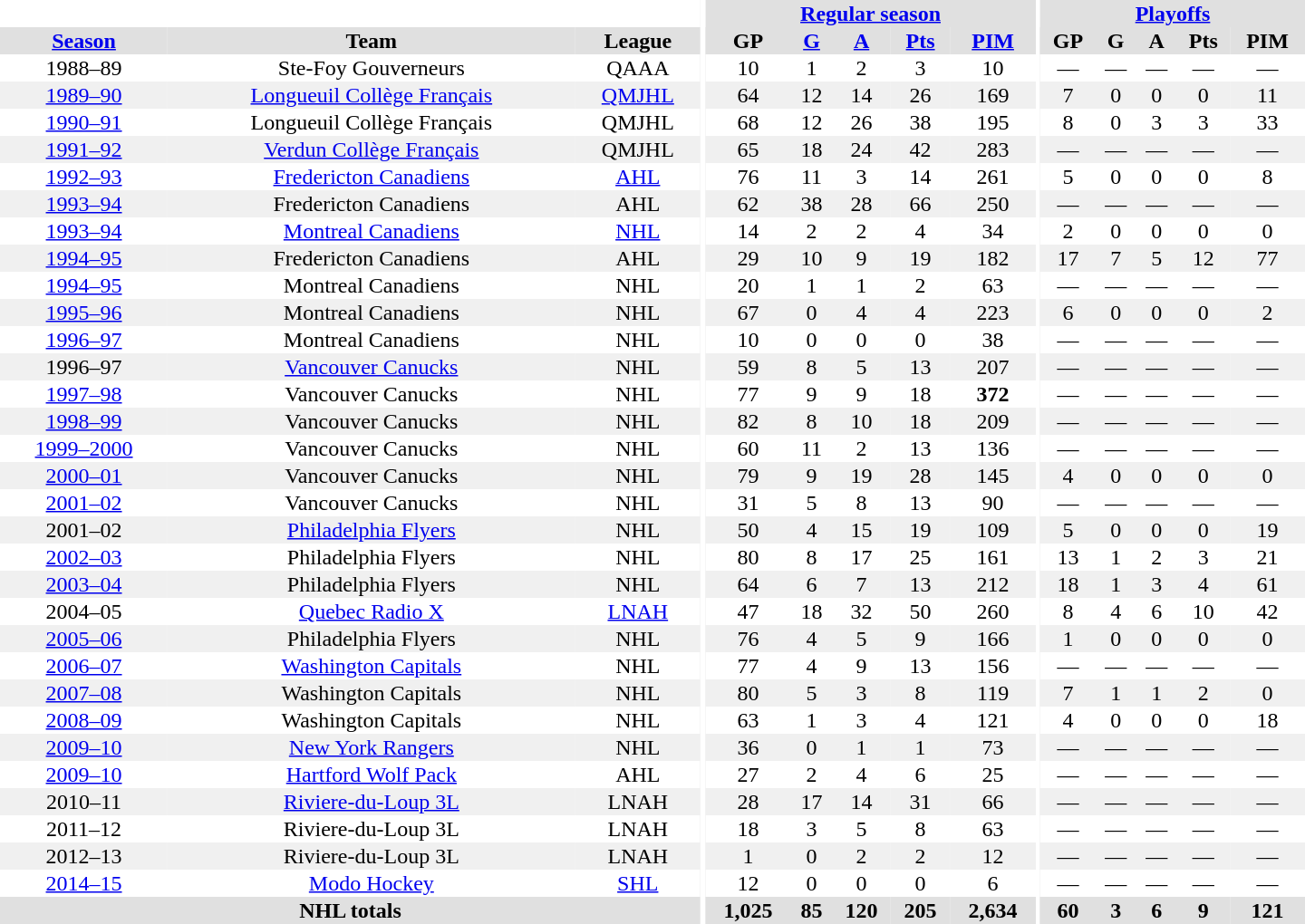<table border="0" cellpadding="1" cellspacing="0" style="text-align:center; width:60em">
<tr bgcolor="#e0e0e0">
<th colspan="3" bgcolor="#ffffff"></th>
<th rowspan="99" bgcolor="#ffffff"></th>
<th colspan="5"><a href='#'>Regular season</a></th>
<th rowspan="99" bgcolor="#ffffff"></th>
<th colspan="5"><a href='#'>Playoffs</a></th>
</tr>
<tr bgcolor="#e0e0e0">
<th><a href='#'>Season</a></th>
<th>Team</th>
<th>League</th>
<th>GP</th>
<th><a href='#'>G</a></th>
<th><a href='#'>A</a></th>
<th><a href='#'>Pts</a></th>
<th><a href='#'>PIM</a></th>
<th>GP</th>
<th>G</th>
<th>A</th>
<th>Pts</th>
<th>PIM</th>
</tr>
<tr>
<td>1988–89</td>
<td>Ste-Foy Gouverneurs</td>
<td>QAAA</td>
<td>10</td>
<td>1</td>
<td>2</td>
<td>3</td>
<td>10</td>
<td>—</td>
<td>—</td>
<td>—</td>
<td>—</td>
<td>—</td>
</tr>
<tr bgcolor="#f0f0f0">
<td><a href='#'>1989–90</a></td>
<td><a href='#'>Longueuil Collège Français</a></td>
<td><a href='#'>QMJHL</a></td>
<td>64</td>
<td>12</td>
<td>14</td>
<td>26</td>
<td>169</td>
<td>7</td>
<td>0</td>
<td>0</td>
<td>0</td>
<td>11</td>
</tr>
<tr>
<td><a href='#'>1990–91</a></td>
<td>Longueuil Collège Français</td>
<td>QMJHL</td>
<td>68</td>
<td>12</td>
<td>26</td>
<td>38</td>
<td>195</td>
<td>8</td>
<td>0</td>
<td>3</td>
<td>3</td>
<td>33</td>
</tr>
<tr bgcolor="#f0f0f0">
<td><a href='#'>1991–92</a></td>
<td><a href='#'>Verdun Collège Français</a></td>
<td>QMJHL</td>
<td>65</td>
<td>18</td>
<td>24</td>
<td>42</td>
<td>283</td>
<td>—</td>
<td>—</td>
<td>—</td>
<td>—</td>
<td>—</td>
</tr>
<tr>
<td><a href='#'>1992–93</a></td>
<td><a href='#'>Fredericton Canadiens</a></td>
<td><a href='#'>AHL</a></td>
<td>76</td>
<td>11</td>
<td>3</td>
<td>14</td>
<td>261</td>
<td>5</td>
<td>0</td>
<td>0</td>
<td>0</td>
<td>8</td>
</tr>
<tr bgcolor="#f0f0f0">
<td><a href='#'>1993–94</a></td>
<td>Fredericton Canadiens</td>
<td>AHL</td>
<td>62</td>
<td>38</td>
<td>28</td>
<td>66</td>
<td>250</td>
<td>—</td>
<td>—</td>
<td>—</td>
<td>—</td>
<td>—</td>
</tr>
<tr>
<td><a href='#'>1993–94</a></td>
<td><a href='#'>Montreal Canadiens</a></td>
<td><a href='#'>NHL</a></td>
<td>14</td>
<td>2</td>
<td>2</td>
<td>4</td>
<td>34</td>
<td>2</td>
<td>0</td>
<td>0</td>
<td>0</td>
<td>0</td>
</tr>
<tr bgcolor="#f0f0f0">
<td><a href='#'>1994–95</a></td>
<td>Fredericton Canadiens</td>
<td>AHL</td>
<td>29</td>
<td>10</td>
<td>9</td>
<td>19</td>
<td>182</td>
<td>17</td>
<td>7</td>
<td>5</td>
<td>12</td>
<td>77</td>
</tr>
<tr>
<td><a href='#'>1994–95</a></td>
<td>Montreal Canadiens</td>
<td>NHL</td>
<td>20</td>
<td>1</td>
<td>1</td>
<td>2</td>
<td>63</td>
<td>—</td>
<td>—</td>
<td>—</td>
<td>—</td>
<td>—</td>
</tr>
<tr bgcolor="#f0f0f0">
<td><a href='#'>1995–96</a></td>
<td>Montreal Canadiens</td>
<td>NHL</td>
<td>67</td>
<td>0</td>
<td>4</td>
<td>4</td>
<td>223</td>
<td>6</td>
<td>0</td>
<td>0</td>
<td>0</td>
<td>2</td>
</tr>
<tr>
<td><a href='#'>1996–97</a></td>
<td>Montreal Canadiens</td>
<td>NHL</td>
<td>10</td>
<td>0</td>
<td>0</td>
<td>0</td>
<td>38</td>
<td>—</td>
<td>—</td>
<td>—</td>
<td>—</td>
<td>—</td>
</tr>
<tr bgcolor="#f0f0f0">
<td>1996–97</td>
<td><a href='#'>Vancouver Canucks</a></td>
<td>NHL</td>
<td>59</td>
<td>8</td>
<td>5</td>
<td>13</td>
<td>207</td>
<td>—</td>
<td>—</td>
<td>—</td>
<td>—</td>
<td>—</td>
</tr>
<tr>
<td><a href='#'>1997–98</a></td>
<td>Vancouver Canucks</td>
<td>NHL</td>
<td>77</td>
<td>9</td>
<td>9</td>
<td>18</td>
<td><strong>372</strong></td>
<td>—</td>
<td>—</td>
<td>—</td>
<td>—</td>
<td>—</td>
</tr>
<tr bgcolor="#f0f0f0">
<td><a href='#'>1998–99</a></td>
<td>Vancouver Canucks</td>
<td>NHL</td>
<td>82</td>
<td>8</td>
<td>10</td>
<td>18</td>
<td>209</td>
<td>—</td>
<td>—</td>
<td>—</td>
<td>—</td>
<td>—</td>
</tr>
<tr>
<td><a href='#'>1999–2000</a></td>
<td>Vancouver Canucks</td>
<td>NHL</td>
<td>60</td>
<td>11</td>
<td>2</td>
<td>13</td>
<td>136</td>
<td>—</td>
<td>—</td>
<td>—</td>
<td>—</td>
<td>—</td>
</tr>
<tr bgcolor="#f0f0f0">
<td><a href='#'>2000–01</a></td>
<td>Vancouver Canucks</td>
<td>NHL</td>
<td>79</td>
<td>9</td>
<td>19</td>
<td>28</td>
<td>145</td>
<td>4</td>
<td>0</td>
<td>0</td>
<td>0</td>
<td>0</td>
</tr>
<tr>
<td><a href='#'>2001–02</a></td>
<td>Vancouver Canucks</td>
<td>NHL</td>
<td>31</td>
<td>5</td>
<td>8</td>
<td>13</td>
<td>90</td>
<td>—</td>
<td>—</td>
<td>—</td>
<td>—</td>
<td>—</td>
</tr>
<tr bgcolor="#f0f0f0">
<td>2001–02</td>
<td><a href='#'>Philadelphia Flyers</a></td>
<td>NHL</td>
<td>50</td>
<td>4</td>
<td>15</td>
<td>19</td>
<td>109</td>
<td>5</td>
<td>0</td>
<td>0</td>
<td>0</td>
<td>19</td>
</tr>
<tr>
<td><a href='#'>2002–03</a></td>
<td>Philadelphia Flyers</td>
<td>NHL</td>
<td>80</td>
<td>8</td>
<td>17</td>
<td>25</td>
<td>161</td>
<td>13</td>
<td>1</td>
<td>2</td>
<td>3</td>
<td>21</td>
</tr>
<tr bgcolor="#f0f0f0">
<td><a href='#'>2003–04</a></td>
<td>Philadelphia Flyers</td>
<td>NHL</td>
<td>64</td>
<td>6</td>
<td>7</td>
<td>13</td>
<td>212</td>
<td>18</td>
<td>1</td>
<td>3</td>
<td>4</td>
<td>61</td>
</tr>
<tr>
<td>2004–05</td>
<td><a href='#'>Quebec Radio X</a></td>
<td><a href='#'>LNAH</a></td>
<td>47</td>
<td>18</td>
<td>32</td>
<td>50</td>
<td>260</td>
<td>8</td>
<td>4</td>
<td>6</td>
<td>10</td>
<td>42</td>
</tr>
<tr bgcolor="#f0f0f0">
<td><a href='#'>2005–06</a></td>
<td>Philadelphia Flyers</td>
<td>NHL</td>
<td>76</td>
<td>4</td>
<td>5</td>
<td>9</td>
<td>166</td>
<td>1</td>
<td>0</td>
<td>0</td>
<td>0</td>
<td>0</td>
</tr>
<tr>
<td><a href='#'>2006–07</a></td>
<td><a href='#'>Washington Capitals</a></td>
<td>NHL</td>
<td>77</td>
<td>4</td>
<td>9</td>
<td>13</td>
<td>156</td>
<td>—</td>
<td>—</td>
<td>—</td>
<td>—</td>
<td>—</td>
</tr>
<tr bgcolor="#f0f0f0">
<td><a href='#'>2007–08</a></td>
<td>Washington Capitals</td>
<td>NHL</td>
<td>80</td>
<td>5</td>
<td>3</td>
<td>8</td>
<td>119</td>
<td>7</td>
<td>1</td>
<td>1</td>
<td>2</td>
<td>0</td>
</tr>
<tr>
<td><a href='#'>2008–09</a></td>
<td>Washington Capitals</td>
<td>NHL</td>
<td>63</td>
<td>1</td>
<td>3</td>
<td>4</td>
<td>121</td>
<td>4</td>
<td>0</td>
<td>0</td>
<td>0</td>
<td>18</td>
</tr>
<tr bgcolor="#f0f0f0">
<td><a href='#'>2009–10</a></td>
<td><a href='#'>New York Rangers</a></td>
<td>NHL</td>
<td>36</td>
<td>0</td>
<td>1</td>
<td>1</td>
<td>73</td>
<td>—</td>
<td>—</td>
<td>—</td>
<td>—</td>
<td>—</td>
</tr>
<tr>
<td><a href='#'>2009–10</a></td>
<td><a href='#'>Hartford Wolf Pack</a></td>
<td>AHL</td>
<td>27</td>
<td>2</td>
<td>4</td>
<td>6</td>
<td>25</td>
<td>—</td>
<td>—</td>
<td>—</td>
<td>—</td>
<td>—</td>
</tr>
<tr bgcolor="#f0f0f0">
<td>2010–11</td>
<td><a href='#'>Riviere-du-Loup 3L</a></td>
<td>LNAH</td>
<td>28</td>
<td>17</td>
<td>14</td>
<td>31</td>
<td>66</td>
<td>—</td>
<td>—</td>
<td>—</td>
<td>—</td>
<td>—</td>
</tr>
<tr>
<td>2011–12</td>
<td>Riviere-du-Loup 3L</td>
<td>LNAH</td>
<td>18</td>
<td>3</td>
<td>5</td>
<td>8</td>
<td>63</td>
<td>—</td>
<td>—</td>
<td>—</td>
<td>—</td>
<td>—</td>
</tr>
<tr bgcolor="#f0f0f0">
<td>2012–13</td>
<td>Riviere-du-Loup 3L</td>
<td>LNAH</td>
<td>1</td>
<td>0</td>
<td>2</td>
<td>2</td>
<td>12</td>
<td>—</td>
<td>—</td>
<td>—</td>
<td>—</td>
<td>—</td>
</tr>
<tr>
<td><a href='#'>2014–15</a></td>
<td><a href='#'>Modo Hockey</a></td>
<td><a href='#'>SHL</a></td>
<td>12</td>
<td>0</td>
<td>0</td>
<td>0</td>
<td>6</td>
<td>—</td>
<td>—</td>
<td>—</td>
<td>—</td>
<td>—</td>
</tr>
<tr bgcolor="#e0e0e0">
<th colspan="3">NHL totals</th>
<th>1,025</th>
<th>85</th>
<th>120</th>
<th>205</th>
<th>2,634</th>
<th>60</th>
<th>3</th>
<th>6</th>
<th>9</th>
<th>121</th>
</tr>
</table>
